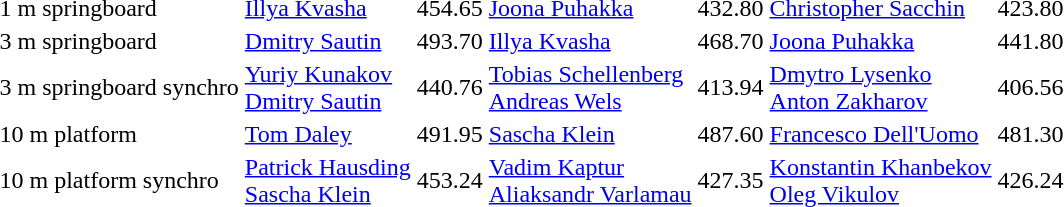<table>
<tr>
<td>1 m springboard</td>
<td><a href='#'>Illya Kvasha</a><br><small></small></td>
<td>454.65</td>
<td><a href='#'>Joona Puhakka</a><br><small></small></td>
<td>432.80</td>
<td><a href='#'>Christopher Sacchin</a><br><small> </small></td>
<td>423.80</td>
</tr>
<tr>
<td>3 m springboard</td>
<td><a href='#'>Dmitry Sautin</a><br><small></small></td>
<td>493.70</td>
<td><a href='#'>Illya Kvasha</a><br><small></small></td>
<td>468.70</td>
<td><a href='#'>Joona Puhakka</a><br><small></small></td>
<td>441.80</td>
</tr>
<tr>
<td>3 m springboard synchro</td>
<td><a href='#'>Yuriy Kunakov</a><br><a href='#'>Dmitry Sautin</a><br><small></small></td>
<td>440.76</td>
<td><a href='#'>Tobias Schellenberg</a><br><a href='#'>Andreas Wels</a><br><small></small></td>
<td>413.94</td>
<td><a href='#'>Dmytro Lysenko</a><br><a href='#'>Anton Zakharov</a><br><small></small></td>
<td>406.56</td>
</tr>
<tr>
<td>10 m platform</td>
<td><a href='#'>Tom Daley</a><br><small></small></td>
<td>491.95</td>
<td><a href='#'>Sascha Klein</a><br><small></small></td>
<td>487.60</td>
<td><a href='#'>Francesco Dell'Uomo</a><br><small></small></td>
<td>481.30</td>
</tr>
<tr>
<td>10 m platform synchro</td>
<td><a href='#'>Patrick Hausding</a><br><a href='#'>Sascha Klein</a><br><small></small></td>
<td>453.24</td>
<td><a href='#'>Vadim Kaptur</a><br><a href='#'>Aliaksandr Varlamau</a><br><small></small></td>
<td>427.35</td>
<td><a href='#'>Konstantin Khanbekov</a><br><a href='#'>Oleg Vikulov</a><br><small></small></td>
<td>426.24</td>
</tr>
</table>
